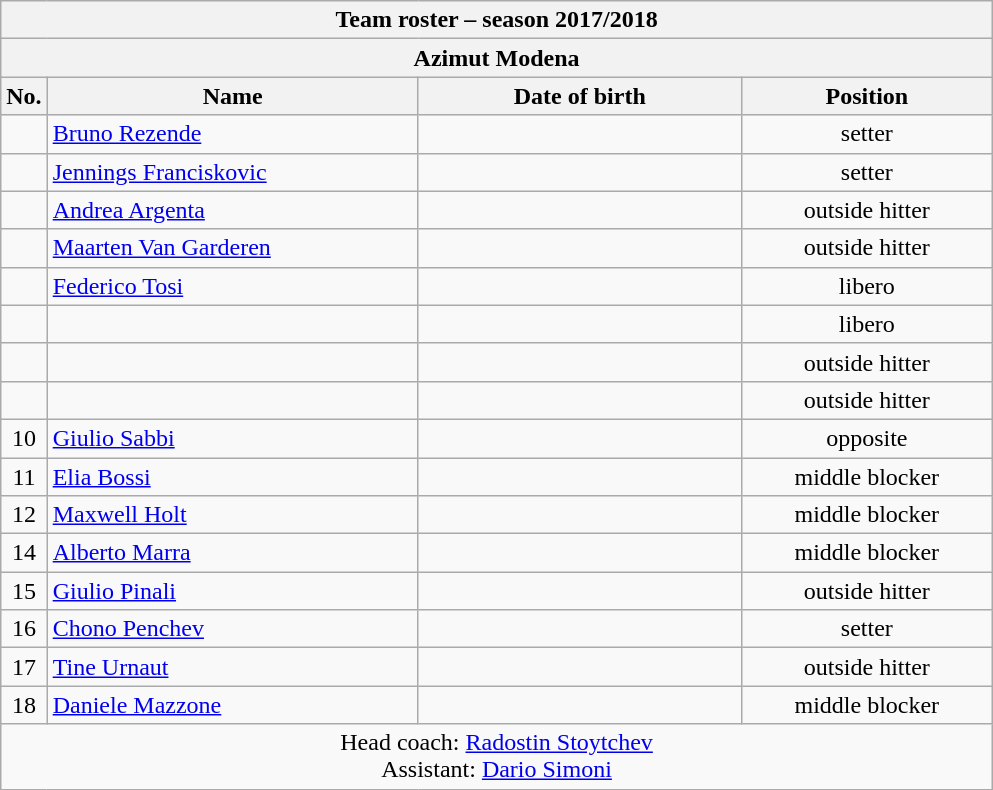<table class="wikitable collapsible collapsed sortable" style="font-size:100%; text-align:center;">
<tr>
<th colspan=6>Team roster – season 2017/2018</th>
</tr>
<tr>
<th colspan=6>Azimut Modena</th>
</tr>
<tr>
<th>No.</th>
<th style="width:15em">Name</th>
<th style="width:13em">Date of birth</th>
<th style="width:10em">Position</th>
</tr>
<tr>
<td></td>
<td align=left> <a href='#'>Bruno Rezende</a></td>
<td align=right></td>
<td>setter</td>
</tr>
<tr>
<td></td>
<td align=left> <a href='#'>Jennings Franciskovic</a></td>
<td align=right></td>
<td>setter</td>
</tr>
<tr>
<td></td>
<td align=left> <a href='#'>Andrea Argenta</a></td>
<td align=right></td>
<td>outside hitter</td>
</tr>
<tr>
<td></td>
<td align=left> <a href='#'>Maarten Van Garderen</a></td>
<td align=right></td>
<td>outside hitter</td>
</tr>
<tr>
<td></td>
<td align=left> <a href='#'>Federico Tosi</a></td>
<td align=right></td>
<td>libero</td>
</tr>
<tr>
<td></td>
<td align=left> </td>
<td align=right></td>
<td>libero</td>
</tr>
<tr>
<td></td>
<td align=left> </td>
<td align=right></td>
<td>outside hitter</td>
</tr>
<tr>
<td></td>
<td align=left> </td>
<td align=right></td>
<td>outside hitter</td>
</tr>
<tr>
<td>10</td>
<td align=left> <a href='#'>Giulio Sabbi</a></td>
<td align=right></td>
<td>opposite</td>
</tr>
<tr>
<td>11</td>
<td align=left> <a href='#'>Elia Bossi</a></td>
<td align=right></td>
<td>middle blocker</td>
</tr>
<tr>
<td>12</td>
<td align=left> <a href='#'>Maxwell Holt</a></td>
<td align=right></td>
<td>middle blocker</td>
</tr>
<tr>
<td>14</td>
<td align=left> <a href='#'>Alberto Marra</a></td>
<td align=right></td>
<td>middle blocker</td>
</tr>
<tr>
<td>15</td>
<td align=left> <a href='#'>Giulio Pinali</a></td>
<td align=right></td>
<td>outside hitter</td>
</tr>
<tr>
<td>16</td>
<td align=left> <a href='#'>Chono Penchev</a></td>
<td align=right></td>
<td>setter</td>
</tr>
<tr>
<td>17</td>
<td align=left> <a href='#'>Tine Urnaut</a></td>
<td align=right></td>
<td>outside hitter</td>
</tr>
<tr>
<td>18</td>
<td align=left> <a href='#'>Daniele Mazzone</a></td>
<td align=right></td>
<td>middle blocker</td>
</tr>
<tr>
<td colspan=4>Head coach: <a href='#'>Radostin Stoytchev</a><br>Assistant: <a href='#'>Dario Simoni</a></td>
</tr>
</table>
